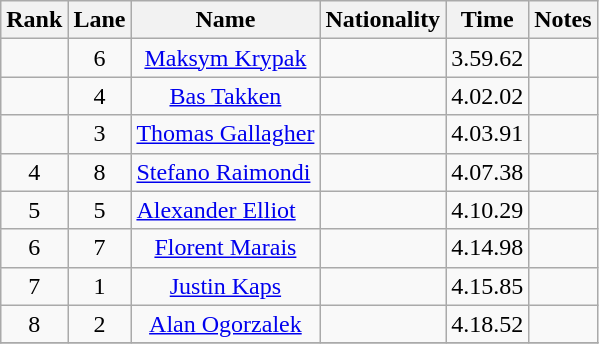<table class="wikitable sortable" style="text-align:center">
<tr>
<th>Rank</th>
<th>Lane</th>
<th>Name</th>
<th>Nationality</th>
<th>Time</th>
<th>Notes</th>
</tr>
<tr>
<td></td>
<td>6</td>
<td><a href='#'>Maksym Krypak</a></td>
<td></td>
<td align=left>3.59.62</td>
<td></td>
</tr>
<tr>
<td></td>
<td>4</td>
<td><a href='#'>Bas Takken</a></td>
<td></td>
<td align=left>4.02.02</td>
<td></td>
</tr>
<tr>
<td></td>
<td>3</td>
<td><a href='#'>Thomas Gallagher</a></td>
<td></td>
<td align=left>4.03.91</td>
<td></td>
</tr>
<tr>
<td>4</td>
<td>8</td>
<td align=left><a href='#'>Stefano Raimondi</a></td>
<td></td>
<td align=left>4.07.38</td>
<td></td>
</tr>
<tr>
<td>5</td>
<td>5</td>
<td align=left><a href='#'>Alexander Elliot</a></td>
<td></td>
<td align=left>4.10.29</td>
<td></td>
</tr>
<tr>
<td>6</td>
<td>7</td>
<td><a href='#'>Florent Marais</a></td>
<td></td>
<td align=left>4.14.98</td>
<td></td>
</tr>
<tr>
<td>7</td>
<td>1</td>
<td><a href='#'>Justin Kaps</a></td>
<td></td>
<td align=left>4.15.85</td>
<td></td>
</tr>
<tr>
<td>8</td>
<td>2</td>
<td><a href='#'>Alan Ogorzalek</a></td>
<td></td>
<td align=left>4.18.52</td>
<td></td>
</tr>
<tr>
</tr>
</table>
